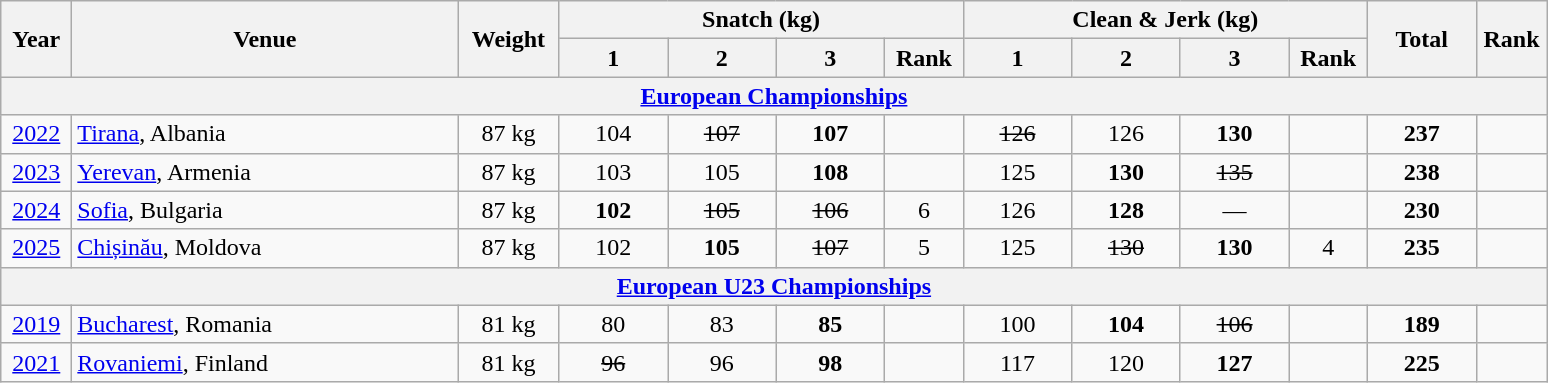<table class = "wikitable" style="text-align:center;">
<tr>
<th rowspan=2 width=40>Year</th>
<th rowspan=2 width=250>Venue</th>
<th rowspan=2 width=60>Weight</th>
<th colspan=4>Snatch (kg)</th>
<th colspan=4>Clean & Jerk (kg)</th>
<th rowspan=2 width=65>Total</th>
<th rowspan=2 width=40>Rank</th>
</tr>
<tr>
<th width=65>1</th>
<th width=65>2</th>
<th width=65>3</th>
<th width=45>Rank</th>
<th width=65>1</th>
<th width=65>2</th>
<th width=65>3</th>
<th width=45>Rank</th>
</tr>
<tr>
<th colspan=13><a href='#'>European Championships</a></th>
</tr>
<tr>
<td><a href='#'>2022</a></td>
<td align="left"><a href='#'>Tirana</a>, Albania</td>
<td>87 kg</td>
<td>104</td>
<td><s>107</s></td>
<td><strong>107</strong></td>
<td></td>
<td><s>126</s></td>
<td>126</td>
<td><strong>130</strong></td>
<td></td>
<td><strong>237</strong></td>
<td></td>
</tr>
<tr>
<td><a href='#'>2023</a></td>
<td align=left><a href='#'>Yerevan</a>, Armenia</td>
<td>87 kg</td>
<td>103</td>
<td>105</td>
<td><strong>108</strong></td>
<td></td>
<td>125</td>
<td><strong>130</strong></td>
<td><s>135</s></td>
<td></td>
<td><strong>238</strong></td>
<td></td>
</tr>
<tr>
<td><a href='#'>2024</a></td>
<td align="left"><a href='#'>Sofia</a>, Bulgaria</td>
<td>87 kg</td>
<td><strong>102</strong></td>
<td><s>105</s></td>
<td><s>106</s></td>
<td>6</td>
<td>126</td>
<td><strong>128</strong></td>
<td>—</td>
<td></td>
<td><strong>230</strong></td>
<td></td>
</tr>
<tr>
<td><a href='#'>2025</a></td>
<td align=left><a href='#'>Chișinău</a>, Moldova</td>
<td>87 kg</td>
<td>102</td>
<td><strong>105</strong></td>
<td><s>107</s></td>
<td>5</td>
<td>125</td>
<td><s>130</s></td>
<td><strong>130</strong></td>
<td>4</td>
<td><strong>235</strong></td>
<td></td>
</tr>
<tr>
<th colspan=13><a href='#'>European U23 Championships</a></th>
</tr>
<tr>
<td><a href='#'>2019</a></td>
<td align="left"><a href='#'>Bucharest</a>, Romania</td>
<td>81 kg</td>
<td>80</td>
<td>83</td>
<td><strong>85</strong></td>
<td></td>
<td>100</td>
<td><strong>104</strong></td>
<td><s>106</s></td>
<td></td>
<td><strong>189</strong></td>
<td></td>
</tr>
<tr>
<td><a href='#'>2021</a></td>
<td align="left"><a href='#'>Rovaniemi</a>, Finland</td>
<td>81 kg</td>
<td><s>96</s></td>
<td>96</td>
<td><strong>98</strong></td>
<td></td>
<td>117</td>
<td>120</td>
<td><strong>127</strong></td>
<td></td>
<td><strong>225</strong></td>
<td></td>
</tr>
</table>
